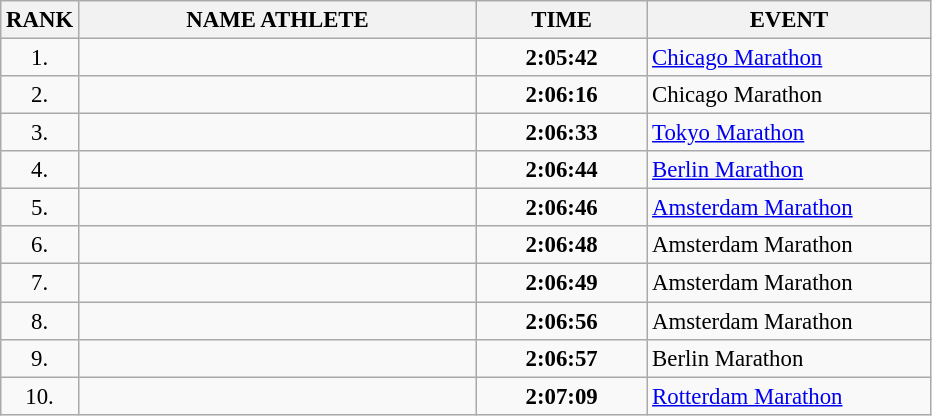<table class="wikitable" style="font-size:95%;">
<tr>
<th>RANK</th>
<th align="left" style="width: 17em">NAME ATHLETE</th>
<th align="left" style="width: 7em">TIME</th>
<th align="left" style="width: 12em">EVENT</th>
</tr>
<tr>
<td align="center">1.</td>
<td></td>
<td align="center"><strong>2:05:42</strong></td>
<td><a href='#'>Chicago Marathon</a></td>
</tr>
<tr>
<td align="center">2.</td>
<td></td>
<td align="center"><strong>2:06:16</strong></td>
<td>Chicago Marathon</td>
</tr>
<tr>
<td align="center">3.</td>
<td></td>
<td align="center"><strong>2:06:33</strong></td>
<td><a href='#'>Tokyo Marathon</a></td>
</tr>
<tr>
<td align="center">4.</td>
<td></td>
<td align="center"><strong>2:06:44</strong></td>
<td><a href='#'>Berlin Marathon</a></td>
</tr>
<tr>
<td align="center">5.</td>
<td></td>
<td align="center"><strong>2:06:46</strong></td>
<td><a href='#'>Amsterdam Marathon</a></td>
</tr>
<tr>
<td align="center">6.</td>
<td></td>
<td align="center"><strong>2:06:48</strong></td>
<td>Amsterdam Marathon</td>
</tr>
<tr>
<td align="center">7.</td>
<td></td>
<td align="center"><strong>2:06:49</strong></td>
<td>Amsterdam Marathon</td>
</tr>
<tr>
<td align="center">8.</td>
<td></td>
<td align="center"><strong>2:06:56</strong></td>
<td>Amsterdam Marathon</td>
</tr>
<tr>
<td align="center">9.</td>
<td></td>
<td align="center"><strong>2:06:57</strong></td>
<td>Berlin Marathon</td>
</tr>
<tr>
<td align="center">10.</td>
<td></td>
<td align="center"><strong>2:07:09</strong></td>
<td><a href='#'>Rotterdam Marathon</a></td>
</tr>
</table>
